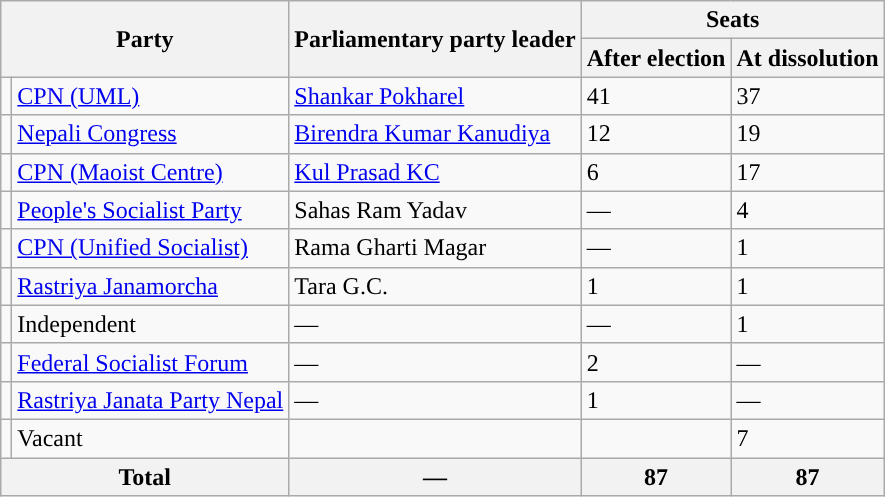<table class="wikitable">
<tr>
<th colspan="2" rowspan="2">Party</th>
<th rowspan="2">Parliamentary party leader</th>
<th colspan="2">Seats</th>
</tr>
<tr>
<th>After election</th>
<th>At dissolution</th>
</tr>
<tr>
<td></td>
<td><a href='#'>CPN (UML)</a></td>
<td><a href='#'>Shankar Pokharel</a></td>
<td>41</td>
<td>37</td>
</tr>
<tr>
<td></td>
<td><a href='#'>Nepali Congress</a></td>
<td><a href='#'>Birendra Kumar Kanudiya</a></td>
<td>12</td>
<td>19</td>
</tr>
<tr>
<td></td>
<td><a href='#'>CPN (Maoist Centre)</a></td>
<td><a href='#'>Kul Prasad KC</a></td>
<td>6</td>
<td>17</td>
</tr>
<tr>
<td></td>
<td><a href='#'>People's Socialist Party</a></td>
<td>Sahas Ram Yadav</td>
<td>—</td>
<td>4</td>
</tr>
<tr>
<td></td>
<td><a href='#'>CPN (Unified Socialist)</a></td>
<td>Rama Gharti Magar</td>
<td>—</td>
<td>1</td>
</tr>
<tr>
<td></td>
<td><a href='#'>Rastriya Janamorcha</a></td>
<td>Tara G.C.</td>
<td>1</td>
<td>1</td>
</tr>
<tr>
<td></td>
<td>Independent</td>
<td>—</td>
<td>—</td>
<td>1</td>
</tr>
<tr>
<td></td>
<td><a href='#'>Federal Socialist Forum</a></td>
<td>—</td>
<td>2</td>
<td>—</td>
</tr>
<tr>
<td></td>
<td><a href='#'>Rastriya Janata Party Nepal</a></td>
<td>—</td>
<td>1</td>
<td>—</td>
</tr>
<tr>
<td></td>
<td>Vacant</td>
<td></td>
<td></td>
<td>7</td>
</tr>
<tr>
<th colspan="2"><strong>Total</strong></th>
<th>—</th>
<th>87</th>
<th>87</th>
</tr>
</table>
